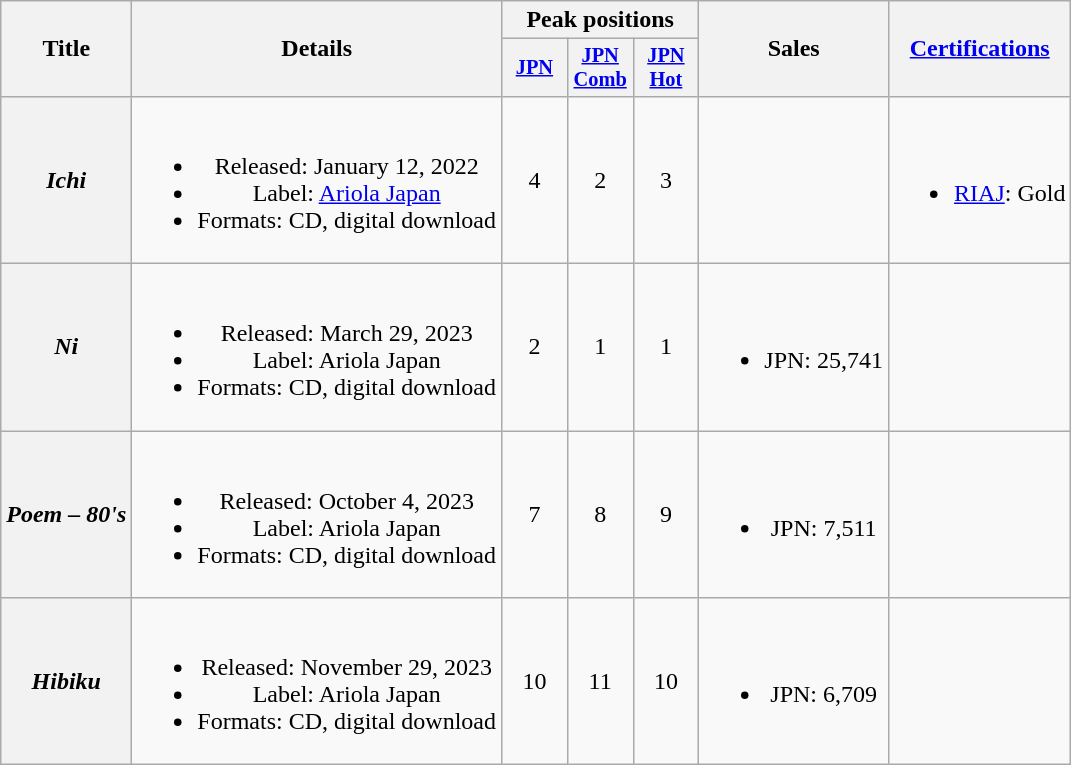<table class="wikitable plainrowheaders" style="text-align:center;">
<tr>
<th scope="col" rowspan="2">Title</th>
<th scope="col" rowspan="2">Details</th>
<th scope="col" colspan="3">Peak positions</th>
<th scope="col" rowspan="2">Sales</th>
<th scope="col" rowspan="2"><a href='#'>Certifications</a></th>
</tr>
<tr>
<th scope="col" style="width:2.75em;font-size:85%;"><a href='#'>JPN</a><br></th>
<th scope="col" style="width:2.75em;font-size:85%;"><a href='#'>JPN<br>Comb</a><br></th>
<th scope="col" style="width:2.75em;font-size:85%;"><a href='#'>JPN<br>Hot</a><br></th>
</tr>
<tr>
<th scope="row"><em>Ichi</em></th>
<td><br><ul><li>Released: January 12, 2022</li><li>Label: <a href='#'>Ariola Japan</a></li><li>Formats: CD, digital download</li></ul></td>
<td>4</td>
<td>2</td>
<td>3</td>
<td></td>
<td><br><ul><li><a href='#'>RIAJ</a>: Gold </li></ul></td>
</tr>
<tr>
<th scope="row"><em>Ni</em></th>
<td><br><ul><li>Released: March 29, 2023</li><li>Label: Ariola Japan</li><li>Formats: CD, digital download</li></ul></td>
<td>2</td>
<td>1</td>
<td>1</td>
<td><br><ul><li>JPN: 25,741</li></ul></td>
<td></td>
</tr>
<tr>
<th scope="row"><em>Poem – 80's</em></th>
<td><br><ul><li>Released: October 4, 2023</li><li>Label: Ariola Japan</li><li>Formats: CD, digital download</li></ul></td>
<td>7</td>
<td>8</td>
<td>9</td>
<td><br><ul><li>JPN: 7,511</li></ul></td>
<td></td>
</tr>
<tr>
<th scope="row"><em>Hibiku</em></th>
<td><br><ul><li>Released: November 29, 2023</li><li>Label: Ariola Japan</li><li>Formats: CD, digital download</li></ul></td>
<td>10</td>
<td>11</td>
<td>10</td>
<td><br><ul><li>JPN: 6,709</li></ul></td>
<td></td>
</tr>
</table>
